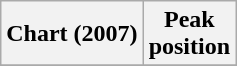<table class="wikitable sortable plainrowheaders">
<tr>
<th>Chart (2007)</th>
<th>Peak<br>position</th>
</tr>
<tr>
</tr>
</table>
